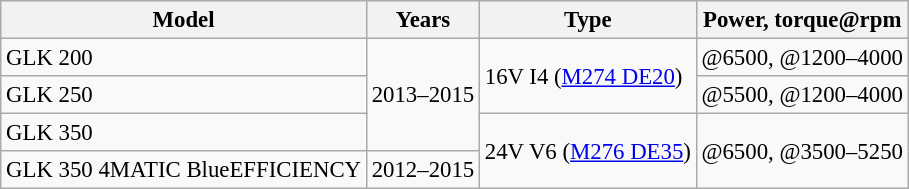<table class="wikitable collapsible sortable" style="font-size:95%;">
<tr>
<th>Model</th>
<th>Years</th>
<th>Type</th>
<th>Power, torque@rpm</th>
</tr>
<tr>
<td>GLK 200</td>
<td rowspan="3">2013–2015</td>
<td rowspan="2"> 16V I4 (<a href='#'>M274 DE20</a>)</td>
<td>@6500, @1200–4000</td>
</tr>
<tr>
<td>GLK 250</td>
<td>@5500, @1200–4000</td>
</tr>
<tr>
<td>GLK 350</td>
<td rowspan="2"> 24V V6 (<a href='#'>M276 DE35</a>)</td>
<td rowspan="2">@6500, @3500–5250</td>
</tr>
<tr>
<td>GLK 350 4MATIC BlueEFFICIENCY</td>
<td>2012–2015</td>
</tr>
</table>
